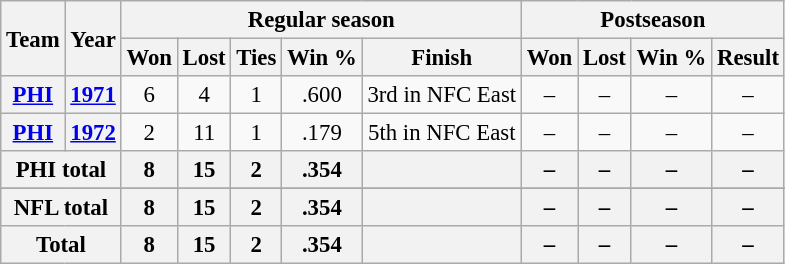<table class="wikitable" style="font-size: 95%; text-align:center;">
<tr>
<th rowspan="2">Team</th>
<th rowspan="2">Year</th>
<th colspan="5">Regular season</th>
<th colspan="4">Postseason</th>
</tr>
<tr>
<th>Won</th>
<th>Lost</th>
<th>Ties</th>
<th>Win %</th>
<th>Finish</th>
<th>Won</th>
<th>Lost</th>
<th>Win %</th>
<th>Result</th>
</tr>
<tr>
<th><a href='#'>PHI</a></th>
<th><a href='#'>1971</a></th>
<td>6</td>
<td>4</td>
<td>1</td>
<td>.600</td>
<td>3rd in NFC East</td>
<td>–</td>
<td>–</td>
<td>–</td>
<td>–</td>
</tr>
<tr>
<th><a href='#'>PHI</a></th>
<th><a href='#'>1972</a></th>
<td>2</td>
<td>11</td>
<td>1</td>
<td>.179</td>
<td>5th in NFC East</td>
<td>–</td>
<td>–</td>
<td>–</td>
<td>–</td>
</tr>
<tr>
<th colspan="2">PHI total</th>
<th>8</th>
<th>15</th>
<th>2</th>
<th>.354</th>
<th></th>
<th>–</th>
<th>–</th>
<th>–</th>
<th>–</th>
</tr>
<tr>
</tr>
<tr>
<th colspan="2">NFL total</th>
<th>8</th>
<th>15</th>
<th>2</th>
<th>.354</th>
<th></th>
<th>–</th>
<th>–</th>
<th>–</th>
<th>–</th>
</tr>
<tr>
<th colspan="2">Total</th>
<th>8</th>
<th>15</th>
<th>2</th>
<th>.354</th>
<th></th>
<th>–</th>
<th>–</th>
<th>–</th>
<th>–</th>
</tr>
</table>
